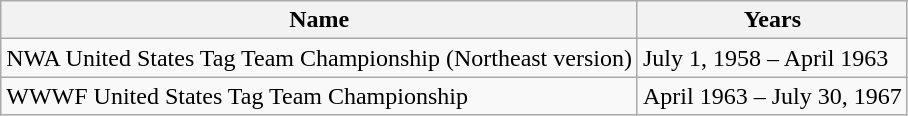<table class="wikitable" border="1">
<tr>
<th>Name</th>
<th>Years</th>
</tr>
<tr>
<td>NWA United States Tag Team Championship (Northeast version)</td>
<td>July 1, 1958 – April 1963</td>
</tr>
<tr>
<td>WWWF United States Tag Team Championship</td>
<td>April 1963 – July 30, 1967</td>
</tr>
</table>
